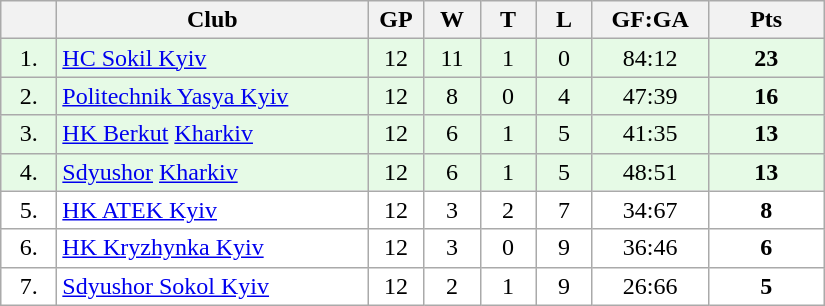<table class="wikitable">
<tr>
<th width="30"></th>
<th width="200">Club</th>
<th width="30">GP</th>
<th width="30">W</th>
<th width="30">T</th>
<th width="30">L</th>
<th width="70">GF:GA</th>
<th width="70">Pts</th>
</tr>
<tr bgcolor="#e6fae6" align="center">
<td>1.</td>
<td align="left"><a href='#'>HC Sokil Kyiv</a></td>
<td>12</td>
<td>11</td>
<td>1</td>
<td>0</td>
<td>84:12</td>
<td><strong>23</strong></td>
</tr>
<tr bgcolor="#e6fae6" align="center">
<td>2.</td>
<td align="left"><a href='#'>Politechnik Yasya Kyiv</a></td>
<td>12</td>
<td>8</td>
<td>0</td>
<td>4</td>
<td>47:39</td>
<td><strong>16</strong></td>
</tr>
<tr bgcolor="#e6fae6" align="center">
<td>3.</td>
<td align="left"><a href='#'>HK Berkut</a> <a href='#'>Kharkiv</a></td>
<td>12</td>
<td>6</td>
<td>1</td>
<td>5</td>
<td>41:35</td>
<td><strong>13</strong></td>
</tr>
<tr bgcolor="#e6fae6" align="center">
<td>4.</td>
<td align="left"><a href='#'>Sdyushor</a> <a href='#'>Kharkiv</a></td>
<td>12</td>
<td>6</td>
<td>1</td>
<td>5</td>
<td>48:51</td>
<td><strong>13</strong></td>
</tr>
<tr bgcolor="#FFFFFF" align="center">
<td>5.</td>
<td align="left"><a href='#'>HK ATEK Kyiv</a></td>
<td>12</td>
<td>3</td>
<td>2</td>
<td>7</td>
<td>34:67</td>
<td><strong>8</strong></td>
</tr>
<tr bgcolor="#FFFFFF" align="center">
<td>6.</td>
<td align="left"><a href='#'>HK Kryzhynka Kyiv</a></td>
<td>12</td>
<td>3</td>
<td>0</td>
<td>9</td>
<td>36:46</td>
<td><strong>6</strong></td>
</tr>
<tr bgcolor="#FFFFFF" align="center">
<td>7.</td>
<td align="left"><a href='#'>Sdyushor Sokol Kyiv</a></td>
<td>12</td>
<td>2</td>
<td>1</td>
<td>9</td>
<td>26:66</td>
<td><strong>5</strong></td>
</tr>
</table>
